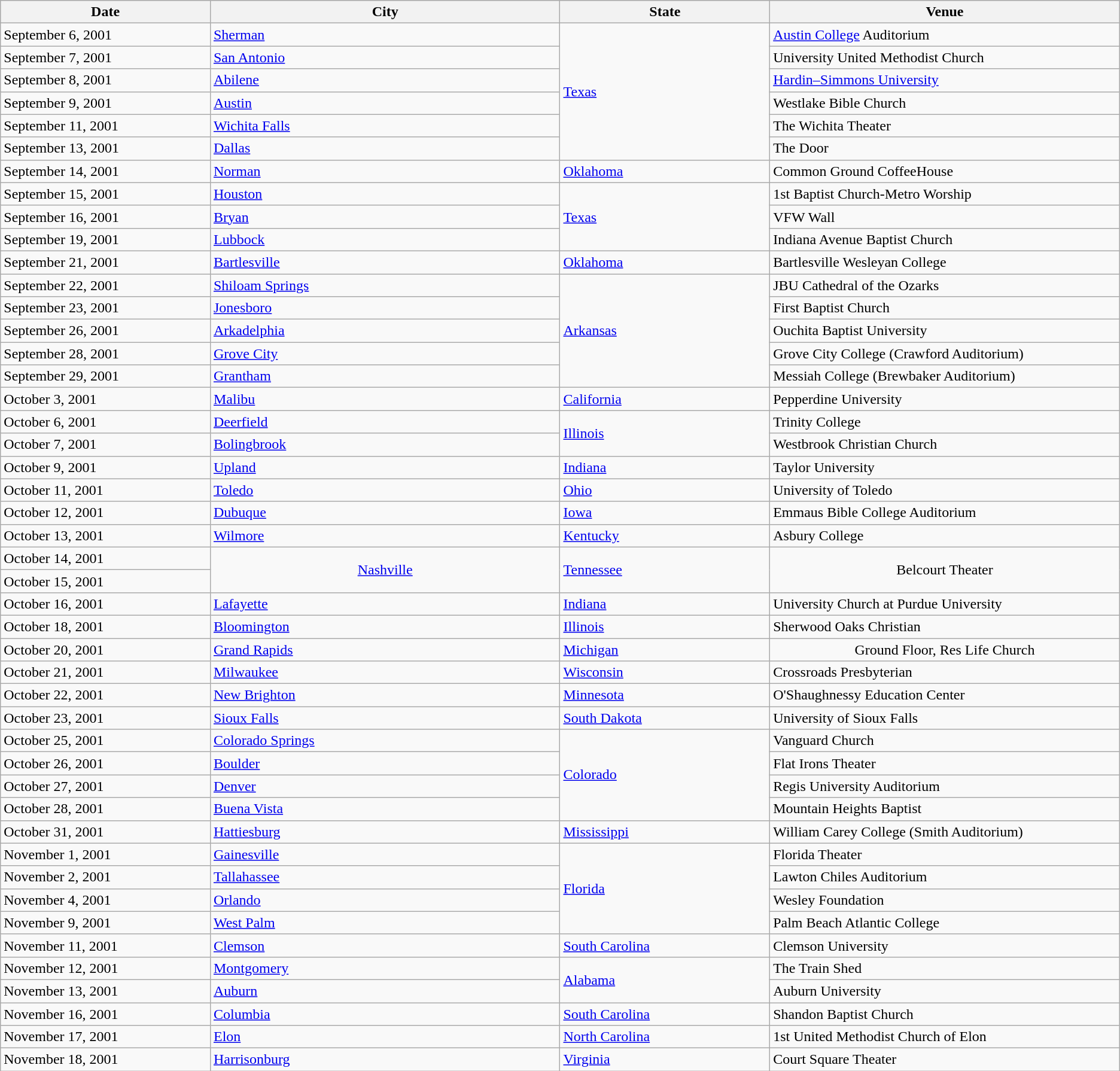<table class="wikitable sortable Plainrowhearder">
<tr bgcolor="#CCCCCC">
<th style="width:12%;">Date</th>
<th style="width:20%;">City</th>
<th style="width:12%;">State</th>
<th style="width:20%;">Venue</th>
</tr>
<tr>
<td>September 6, 2001</td>
<td><a href='#'>Sherman</a></td>
<td rowspan="6"><a href='#'>Texas</a></td>
<td><a href='#'>Austin College</a> Auditorium</td>
</tr>
<tr>
<td>September 7, 2001</td>
<td><a href='#'>San Antonio</a></td>
<td>University United Methodist Church</td>
</tr>
<tr>
<td>September 8, 2001</td>
<td><a href='#'>Abilene</a></td>
<td><a href='#'>Hardin–Simmons University</a></td>
</tr>
<tr>
<td>September 9, 2001</td>
<td><a href='#'>Austin</a></td>
<td>Westlake Bible Church</td>
</tr>
<tr>
<td>September 11, 2001</td>
<td><a href='#'>Wichita Falls</a></td>
<td>The Wichita Theater</td>
</tr>
<tr>
<td>September 13, 2001</td>
<td><a href='#'>Dallas</a></td>
<td>The Door</td>
</tr>
<tr>
<td>September 14, 2001</td>
<td><a href='#'>Norman</a></td>
<td><a href='#'>Oklahoma</a></td>
<td>Common Ground CoffeeHouse</td>
</tr>
<tr>
<td>September 15, 2001</td>
<td><a href='#'>Houston</a></td>
<td rowspan="3"><a href='#'>Texas</a></td>
<td>1st Baptist Church-Metro Worship</td>
</tr>
<tr>
<td>September 16, 2001</td>
<td><a href='#'>Bryan</a></td>
<td>VFW Wall</td>
</tr>
<tr>
<td>September 19, 2001</td>
<td><a href='#'>Lubbock</a></td>
<td>Indiana Avenue Baptist Church</td>
</tr>
<tr>
<td>September 21, 2001</td>
<td><a href='#'>Bartlesville</a></td>
<td><a href='#'>Oklahoma</a></td>
<td>Bartlesville Wesleyan College</td>
</tr>
<tr>
<td>September 22, 2001</td>
<td><a href='#'>Shiloam Springs</a></td>
<td rowspan="5"><a href='#'>Arkansas</a></td>
<td>JBU Cathedral of the Ozarks</td>
</tr>
<tr>
<td>September 23, 2001</td>
<td><a href='#'>Jonesboro</a></td>
<td>First Baptist Church</td>
</tr>
<tr>
<td>September 26, 2001</td>
<td><a href='#'>Arkadelphia</a></td>
<td>Ouchita Baptist University</td>
</tr>
<tr>
<td>September 28, 2001</td>
<td><a href='#'>Grove City</a></td>
<td>Grove City College (Crawford Auditorium)</td>
</tr>
<tr>
<td>September 29, 2001</td>
<td><a href='#'>Grantham</a></td>
<td>Messiah College (Brewbaker Auditorium)</td>
</tr>
<tr>
<td>October 3, 2001</td>
<td><a href='#'>Malibu</a></td>
<td><a href='#'>California</a></td>
<td>Pepperdine University</td>
</tr>
<tr>
<td>October 6, 2001</td>
<td><a href='#'>Deerfield</a></td>
<td rowspan="2"><a href='#'>Illinois</a></td>
<td>Trinity College</td>
</tr>
<tr>
<td>October 7, 2001</td>
<td><a href='#'>Bolingbrook</a></td>
<td>Westbrook Christian Church</td>
</tr>
<tr>
<td>October 9, 2001</td>
<td><a href='#'>Upland</a></td>
<td><a href='#'>Indiana</a></td>
<td>Taylor University</td>
</tr>
<tr>
<td>October 11, 2001</td>
<td><a href='#'>Toledo</a></td>
<td><a href='#'>Ohio</a></td>
<td>University of Toledo</td>
</tr>
<tr>
<td>October 12, 2001</td>
<td><a href='#'>Dubuque</a></td>
<td><a href='#'>Iowa</a></td>
<td>Emmaus Bible College Auditorium</td>
</tr>
<tr>
<td>October 13, 2001</td>
<td><a href='#'>Wilmore</a></td>
<td><a href='#'>Kentucky</a></td>
<td>Asbury College</td>
</tr>
<tr>
<td>October 14, 2001</td>
<td align="center" rowspan="2"><a href='#'>Nashville</a></td>
<td rowspan="2"><a href='#'>Tennessee</a></td>
<td align="center" rowspan="2">Belcourt Theater</td>
</tr>
<tr>
<td>October 15, 2001</td>
</tr>
<tr>
<td>October 16, 2001</td>
<td><a href='#'>Lafayette</a></td>
<td><a href='#'>Indiana</a></td>
<td>University Church at Purdue University</td>
</tr>
<tr>
<td>October 18, 2001</td>
<td><a href='#'>Bloomington</a></td>
<td><a href='#'>Illinois</a></td>
<td>Sherwood Oaks Christian</td>
</tr>
<tr>
<td>October 20, 2001</td>
<td><a href='#'>Grand Rapids</a></td>
<td><a href='#'>Michigan</a></td>
<td align="center">Ground Floor, Res Life Church</td>
</tr>
<tr>
<td>October 21, 2001</td>
<td><a href='#'>Milwaukee</a></td>
<td><a href='#'>Wisconsin</a></td>
<td>Crossroads Presbyterian</td>
</tr>
<tr>
<td>October 22, 2001</td>
<td><a href='#'>New Brighton</a></td>
<td><a href='#'>Minnesota</a></td>
<td>O'Shaughnessy Education Center</td>
</tr>
<tr>
<td>October 23, 2001</td>
<td><a href='#'>Sioux Falls</a></td>
<td><a href='#'>South Dakota</a></td>
<td>University of Sioux Falls</td>
</tr>
<tr>
<td>October 25, 2001</td>
<td><a href='#'>Colorado Springs</a></td>
<td rowspan="4"><a href='#'>Colorado</a></td>
<td>Vanguard Church</td>
</tr>
<tr>
<td>October 26, 2001</td>
<td><a href='#'>Boulder</a></td>
<td>Flat Irons Theater</td>
</tr>
<tr>
<td>October 27, 2001</td>
<td><a href='#'>Denver</a></td>
<td>Regis University Auditorium</td>
</tr>
<tr>
<td>October 28, 2001</td>
<td><a href='#'>Buena Vista</a></td>
<td>Mountain Heights Baptist</td>
</tr>
<tr>
<td>October 31, 2001</td>
<td><a href='#'>Hattiesburg</a></td>
<td><a href='#'>Mississippi</a></td>
<td>William Carey College (Smith Auditorium)</td>
</tr>
<tr>
<td>November 1, 2001</td>
<td><a href='#'>Gainesville</a></td>
<td rowspan="4"><a href='#'>Florida</a></td>
<td>Florida Theater</td>
</tr>
<tr>
<td>November 2, 2001</td>
<td><a href='#'>Tallahassee</a></td>
<td>Lawton Chiles Auditorium</td>
</tr>
<tr>
<td>November 4, 2001</td>
<td><a href='#'>Orlando</a></td>
<td>Wesley Foundation</td>
</tr>
<tr>
<td>November 9, 2001</td>
<td><a href='#'>West Palm</a></td>
<td>Palm Beach Atlantic College</td>
</tr>
<tr>
<td>November 11, 2001</td>
<td><a href='#'>Clemson</a></td>
<td><a href='#'>South Carolina</a></td>
<td>Clemson University</td>
</tr>
<tr>
<td>November 12, 2001</td>
<td><a href='#'>Montgomery</a></td>
<td rowspan="2"><a href='#'>Alabama</a></td>
<td>The Train Shed</td>
</tr>
<tr>
<td>November 13, 2001</td>
<td><a href='#'>Auburn</a></td>
<td>Auburn University</td>
</tr>
<tr>
<td>November 16, 2001</td>
<td><a href='#'>Columbia</a></td>
<td><a href='#'>South Carolina</a></td>
<td>Shandon Baptist Church</td>
</tr>
<tr>
<td>November 17, 2001</td>
<td><a href='#'>Elon</a></td>
<td><a href='#'>North Carolina</a></td>
<td>1st United Methodist Church of Elon</td>
</tr>
<tr>
<td>November 18, 2001</td>
<td><a href='#'>Harrisonburg</a></td>
<td><a href='#'>Virginia</a></td>
<td>Court Square Theater</td>
</tr>
</table>
